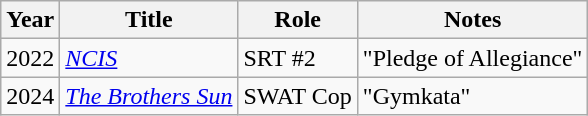<table class="wikitable sortable">
<tr>
<th>Year</th>
<th>Title</th>
<th>Role</th>
<th class="unsortable">Notes</th>
</tr>
<tr>
<td>2022</td>
<td><em><a href='#'>NCIS</a></em></td>
<td>SRT #2</td>
<td>"Pledge of Allegiance"</td>
</tr>
<tr>
<td>2024</td>
<td><em><a href='#'>The Brothers Sun</a></em></td>
<td>SWAT Cop</td>
<td>"Gymkata"</td>
</tr>
</table>
